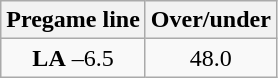<table class="wikitable">
<tr align="center">
<th style=>Pregame line</th>
<th style=>Over/under</th>
</tr>
<tr align="center">
<td><strong>LA</strong> –6.5</td>
<td>48.0</td>
</tr>
</table>
